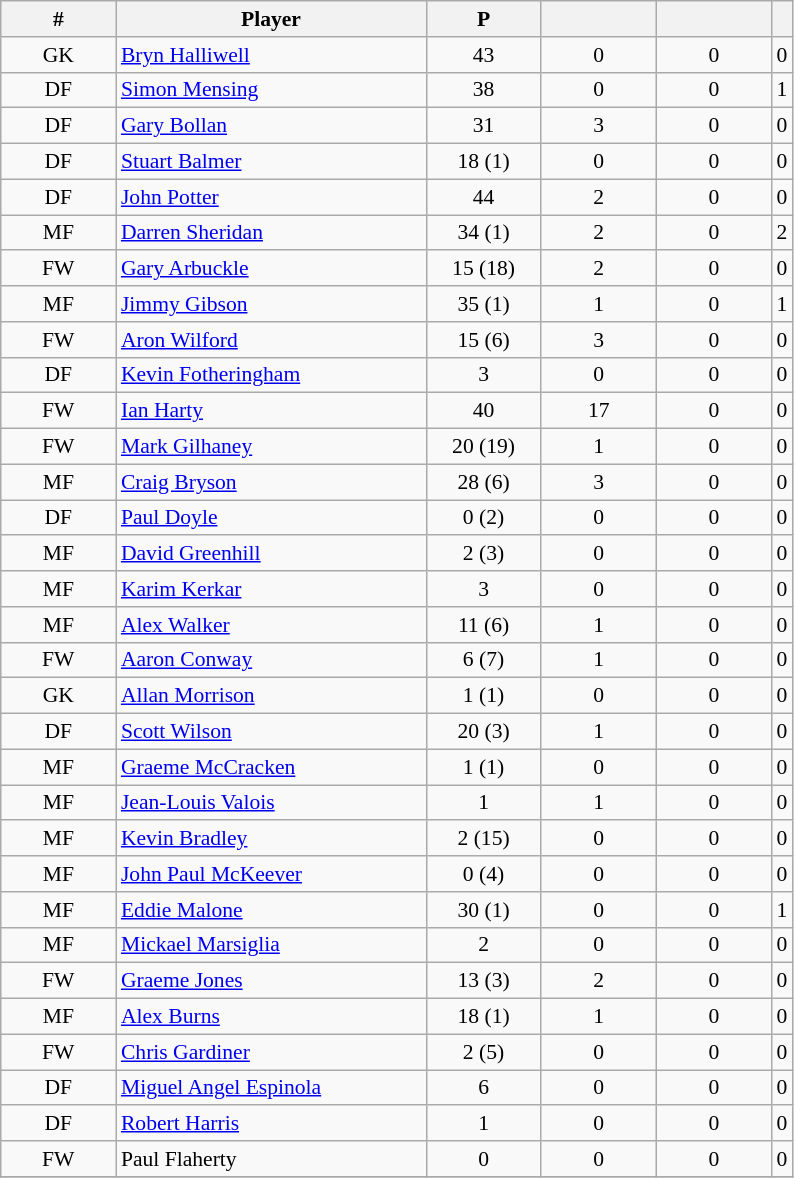<table class="wikitable sortable" style="font-size:90%; text-align:center">
<tr>
<th style="width:70px">#</th>
<th style="width:200px">Player</th>
<th style="width:70px">P</th>
<th style="width:70px"></th>
<th style="width:70px"></th>
<th style="width="70px"></th>
</tr>
<tr --->
<td>GK</td>
<td style="text-align:left"> <a href='#'>Bryn Halliwell</a></td>
<td>43</td>
<td>0</td>
<td>0</td>
<td>0</td>
</tr>
<tr --->
<td>DF</td>
<td style="text-align:left"> <a href='#'>Simon Mensing</a></td>
<td>38</td>
<td>0</td>
<td>0</td>
<td>1</td>
</tr>
<tr --->
<td>DF</td>
<td style="text-align:left"> <a href='#'>Gary Bollan</a></td>
<td>31</td>
<td>3</td>
<td>0</td>
<td>0</td>
</tr>
<tr --->
<td>DF</td>
<td style="text-align:left"> <a href='#'>Stuart Balmer</a></td>
<td>18 (1)</td>
<td>0</td>
<td>0</td>
<td>0</td>
</tr>
<tr --->
<td>DF</td>
<td style="text-align:left"> <a href='#'>John Potter</a></td>
<td>44</td>
<td>2</td>
<td>0</td>
<td>0</td>
</tr>
<tr --->
<td>MF</td>
<td style="text-align:left"> <a href='#'>Darren Sheridan</a></td>
<td>34 (1)</td>
<td>2</td>
<td>0</td>
<td>2</td>
</tr>
<tr --->
<td>FW</td>
<td style="text-align:left"> <a href='#'>Gary Arbuckle</a></td>
<td>15 (18)</td>
<td>2</td>
<td>0</td>
<td>0</td>
</tr>
<tr --->
<td>MF</td>
<td style="text-align:left"> <a href='#'>Jimmy Gibson</a></td>
<td>35 (1)</td>
<td>1</td>
<td>0</td>
<td>1</td>
</tr>
<tr --->
<td>FW</td>
<td style="text-align:left"> <a href='#'>Aron Wilford</a></td>
<td>15 (6)</td>
<td>3</td>
<td>0</td>
<td>0</td>
</tr>
<tr --->
<td>DF</td>
<td style="text-align:left"> <a href='#'>Kevin Fotheringham</a></td>
<td>3</td>
<td>0</td>
<td>0</td>
<td>0</td>
</tr>
<tr --->
<td>FW</td>
<td style="text-align:left"> <a href='#'>Ian Harty</a></td>
<td>40</td>
<td>17</td>
<td>0</td>
<td>0</td>
</tr>
<tr --->
<td>FW</td>
<td style="text-align:left"> <a href='#'>Mark Gilhaney</a></td>
<td>20 (19)</td>
<td>1</td>
<td>0</td>
<td>0</td>
</tr>
<tr --->
<td>MF</td>
<td style="text-align:left"> <a href='#'>Craig Bryson</a></td>
<td>28 (6)</td>
<td>3</td>
<td>0</td>
<td>0</td>
</tr>
<tr --->
<td>DF</td>
<td style="text-align:left"> <a href='#'>Paul Doyle</a></td>
<td>0 (2)</td>
<td>0</td>
<td>0</td>
<td>0</td>
</tr>
<tr --->
<td>MF</td>
<td style="text-align:left"> <a href='#'>David Greenhill</a></td>
<td>2 (3)</td>
<td>0</td>
<td>0</td>
<td>0</td>
</tr>
<tr --->
<td>MF</td>
<td style="text-align:left"> <a href='#'>Karim Kerkar</a></td>
<td>3</td>
<td>0</td>
<td>0</td>
<td>0</td>
</tr>
<tr --->
<td>MF</td>
<td style="text-align:left"> <a href='#'>Alex Walker</a></td>
<td>11 (6)</td>
<td>1</td>
<td>0</td>
<td>0</td>
</tr>
<tr --->
<td>FW</td>
<td style="text-align:left"> <a href='#'>Aaron Conway</a></td>
<td>6 (7)</td>
<td>1</td>
<td>0</td>
<td>0</td>
</tr>
<tr --->
<td>GK</td>
<td style="text-align:left"> <a href='#'>Allan Morrison</a></td>
<td>1 (1)</td>
<td>0</td>
<td>0</td>
<td>0</td>
</tr>
<tr --->
<td>DF</td>
<td style="text-align:left"> <a href='#'>Scott Wilson</a></td>
<td>20 (3)</td>
<td>1</td>
<td>0</td>
<td>0</td>
</tr>
<tr --->
<td>MF</td>
<td style="text-align:left"> <a href='#'>Graeme McCracken</a></td>
<td>1 (1)</td>
<td>0</td>
<td>0</td>
<td>0</td>
</tr>
<tr --->
<td>MF</td>
<td style="text-align:left"> <a href='#'>Jean-Louis Valois</a></td>
<td>1</td>
<td>1</td>
<td>0</td>
<td>0</td>
</tr>
<tr --->
<td>MF</td>
<td style="text-align:left"> <a href='#'>Kevin Bradley</a></td>
<td>2 (15)</td>
<td>0</td>
<td>0</td>
<td>0</td>
</tr>
<tr --->
<td>MF</td>
<td style="text-align:left"> <a href='#'>John Paul McKeever</a></td>
<td>0 (4)</td>
<td>0</td>
<td>0</td>
<td>0</td>
</tr>
<tr --->
<td>MF</td>
<td style="text-align:left"> <a href='#'>Eddie Malone</a></td>
<td>30 (1)</td>
<td>0</td>
<td>0</td>
<td>1</td>
</tr>
<tr --->
<td>MF</td>
<td style="text-align:left"> <a href='#'>Mickael Marsiglia</a></td>
<td>2</td>
<td>0</td>
<td>0</td>
<td>0</td>
</tr>
<tr --->
<td>FW</td>
<td style="text-align:left"> <a href='#'>Graeme Jones</a></td>
<td>13 (3)</td>
<td>2</td>
<td>0</td>
<td>0</td>
</tr>
<tr --->
<td>MF</td>
<td style="text-align:left"> <a href='#'>Alex Burns</a></td>
<td>18 (1)</td>
<td>1</td>
<td>0</td>
<td>0</td>
</tr>
<tr --->
<td>FW</td>
<td style="text-align:left"> <a href='#'>Chris Gardiner</a></td>
<td>2 (5)</td>
<td>0</td>
<td>0</td>
<td>0</td>
</tr>
<tr --->
<td>DF</td>
<td style="text-align:left"> <a href='#'>Miguel Angel Espinola</a></td>
<td>6</td>
<td>0</td>
<td>0</td>
<td>0</td>
</tr>
<tr --->
<td>DF</td>
<td style="text-align:left"> <a href='#'>Robert Harris</a></td>
<td>1</td>
<td>0</td>
<td>0</td>
<td>0</td>
</tr>
<tr --->
<td>FW</td>
<td style="text-align:left"> Paul Flaherty</td>
<td>0</td>
<td>0</td>
<td>0</td>
<td>0</td>
</tr>
<tr --->
</tr>
</table>
